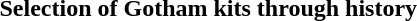<table>
<tr style="margin:0 auto 0 auto;">
<th colspan="6">Selection of Gotham kits through history</th>
</tr>
<tr style="vertical-align: top;">
<td></td>
<td></td>
<td></td>
<td></td>
<td></td>
<td></td>
</tr>
</table>
